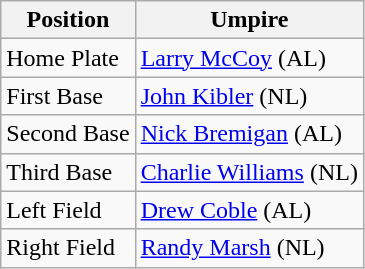<table class="wikitable">
<tr>
<th>Position</th>
<th>Umpire</th>
</tr>
<tr>
<td>Home Plate</td>
<td><a href='#'>Larry McCoy</a> (AL)</td>
</tr>
<tr>
<td>First Base</td>
<td><a href='#'>John Kibler</a> (NL)</td>
</tr>
<tr>
<td>Second Base</td>
<td><a href='#'>Nick Bremigan</a> (AL)</td>
</tr>
<tr>
<td>Third Base</td>
<td><a href='#'>Charlie Williams</a> (NL)</td>
</tr>
<tr>
<td>Left Field</td>
<td><a href='#'>Drew Coble</a> (AL)</td>
</tr>
<tr>
<td>Right Field</td>
<td><a href='#'>Randy Marsh</a> (NL)</td>
</tr>
</table>
